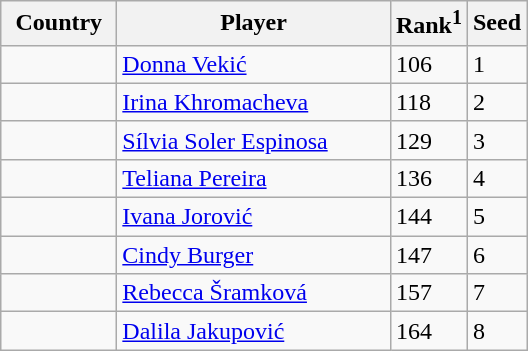<table class="sortable wikitable">
<tr>
<th width="70">Country</th>
<th width="175">Player</th>
<th>Rank<sup>1</sup></th>
<th>Seed</th>
</tr>
<tr>
<td></td>
<td><a href='#'>Donna Vekić</a></td>
<td>106</td>
<td>1</td>
</tr>
<tr>
<td></td>
<td><a href='#'>Irina Khromacheva</a></td>
<td>118</td>
<td>2</td>
</tr>
<tr>
<td></td>
<td><a href='#'>Sílvia Soler Espinosa</a></td>
<td>129</td>
<td>3</td>
</tr>
<tr>
<td></td>
<td><a href='#'>Teliana Pereira</a></td>
<td>136</td>
<td>4</td>
</tr>
<tr>
<td></td>
<td><a href='#'>Ivana Jorović</a></td>
<td>144</td>
<td>5</td>
</tr>
<tr>
<td></td>
<td><a href='#'>Cindy Burger</a></td>
<td>147</td>
<td>6</td>
</tr>
<tr>
<td></td>
<td><a href='#'>Rebecca Šramková</a></td>
<td>157</td>
<td>7</td>
</tr>
<tr>
<td></td>
<td><a href='#'>Dalila Jakupović</a></td>
<td>164</td>
<td>8</td>
</tr>
</table>
